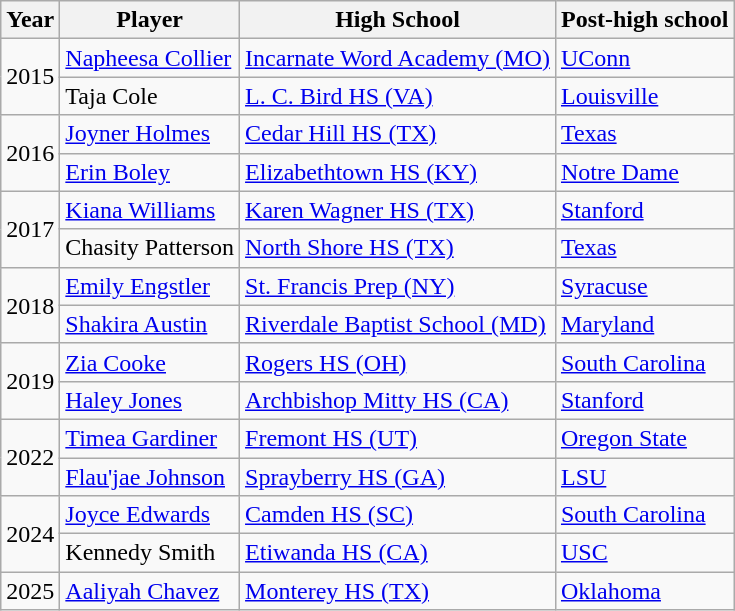<table class="wikitable sortable">
<tr>
<th>Year</th>
<th>Player</th>
<th>High School</th>
<th>Post-high school</th>
</tr>
<tr>
<td rowspan=2>2015</td>
<td><a href='#'>Napheesa Collier</a></td>
<td><a href='#'>Incarnate Word Academy (MO)</a></td>
<td><a href='#'>UConn</a></td>
</tr>
<tr>
<td>Taja Cole</td>
<td><a href='#'>L. C. Bird HS (VA)</a></td>
<td><a href='#'>Louisville</a></td>
</tr>
<tr>
<td rowspan=2>2016</td>
<td><a href='#'>Joyner Holmes</a></td>
<td><a href='#'>Cedar Hill HS (TX)</a></td>
<td><a href='#'>Texas</a></td>
</tr>
<tr>
<td><a href='#'>Erin Boley</a></td>
<td><a href='#'>Elizabethtown HS (KY)</a></td>
<td><a href='#'>Notre Dame</a></td>
</tr>
<tr>
<td rowspan=2>2017</td>
<td><a href='#'>Kiana Williams</a></td>
<td><a href='#'>Karen Wagner HS (TX)</a></td>
<td><a href='#'>Stanford</a></td>
</tr>
<tr>
<td>Chasity Patterson</td>
<td><a href='#'>North Shore HS (TX)</a></td>
<td><a href='#'>Texas</a></td>
</tr>
<tr>
<td rowspan=2>2018</td>
<td><a href='#'>Emily Engstler</a></td>
<td><a href='#'>St. Francis Prep (NY)</a></td>
<td><a href='#'>Syracuse</a></td>
</tr>
<tr>
<td><a href='#'>Shakira Austin</a></td>
<td><a href='#'>Riverdale Baptist School (MD)</a></td>
<td><a href='#'>Maryland</a></td>
</tr>
<tr>
<td rowspan=2>2019</td>
<td><a href='#'>Zia Cooke</a></td>
<td><a href='#'>Rogers HS (OH)</a></td>
<td><a href='#'>South Carolina</a></td>
</tr>
<tr>
<td><a href='#'>Haley Jones</a></td>
<td><a href='#'>Archbishop Mitty HS (CA)</a></td>
<td><a href='#'>Stanford</a></td>
</tr>
<tr>
<td rowspan=2>2022</td>
<td><a href='#'>Timea Gardiner</a></td>
<td><a href='#'>Fremont HS (UT)</a></td>
<td><a href='#'>Oregon State</a></td>
</tr>
<tr>
<td><a href='#'>Flau'jae Johnson</a></td>
<td><a href='#'>Sprayberry HS (GA)</a></td>
<td><a href='#'>LSU</a></td>
</tr>
<tr>
<td rowspan=2>2024</td>
<td><a href='#'>Joyce Edwards</a></td>
<td><a href='#'>Camden HS (SC)</a></td>
<td><a href='#'>South Carolina</a></td>
</tr>
<tr>
<td>Kennedy Smith</td>
<td><a href='#'>Etiwanda HS (CA)</a></td>
<td><a href='#'>USC</a></td>
</tr>
<tr>
<td>2025</td>
<td><a href='#'>Aaliyah Chavez</a></td>
<td><a href='#'>Monterey HS (TX)</a></td>
<td><a href='#'>Oklahoma</a></td>
</tr>
</table>
